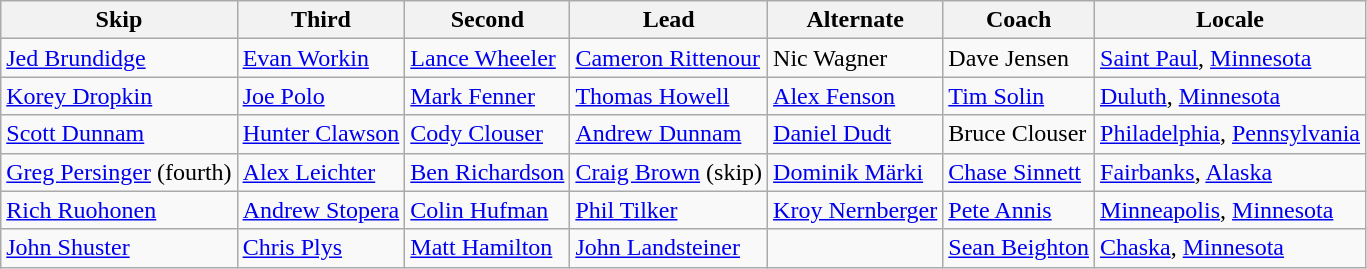<table class=wikitable>
<tr>
<th scope="col">Skip</th>
<th scope="col">Third</th>
<th scope="col">Second</th>
<th scope="col">Lead</th>
<th scope="col">Alternate</th>
<th scope="col">Coach</th>
<th scope="col">Locale</th>
</tr>
<tr>
<td><a href='#'>Jed Brundidge</a></td>
<td><a href='#'>Evan Workin</a></td>
<td><a href='#'>Lance Wheeler</a></td>
<td><a href='#'>Cameron Rittenour</a></td>
<td>Nic Wagner</td>
<td>Dave Jensen</td>
<td> <a href='#'>Saint Paul</a>, <a href='#'>Minnesota</a></td>
</tr>
<tr>
<td><a href='#'>Korey Dropkin</a></td>
<td><a href='#'>Joe Polo</a></td>
<td><a href='#'>Mark Fenner</a></td>
<td><a href='#'>Thomas Howell</a></td>
<td><a href='#'>Alex Fenson</a></td>
<td><a href='#'>Tim Solin</a></td>
<td> <a href='#'>Duluth</a>, <a href='#'>Minnesota</a></td>
</tr>
<tr>
<td><a href='#'>Scott Dunnam</a></td>
<td><a href='#'>Hunter Clawson</a></td>
<td><a href='#'>Cody Clouser</a></td>
<td><a href='#'>Andrew Dunnam</a></td>
<td><a href='#'>Daniel Dudt</a></td>
<td>Bruce Clouser</td>
<td> <a href='#'>Philadelphia</a>, <a href='#'>Pennsylvania</a></td>
</tr>
<tr>
<td><a href='#'>Greg Persinger</a> (fourth)</td>
<td><a href='#'>Alex Leichter</a></td>
<td><a href='#'>Ben Richardson</a></td>
<td><a href='#'>Craig Brown</a> (skip)</td>
<td><a href='#'>Dominik Märki</a></td>
<td><a href='#'>Chase Sinnett</a></td>
<td> <a href='#'>Fairbanks</a>, <a href='#'>Alaska</a></td>
</tr>
<tr>
<td><a href='#'>Rich Ruohonen</a></td>
<td><a href='#'>Andrew Stopera</a></td>
<td><a href='#'>Colin Hufman</a></td>
<td><a href='#'>Phil Tilker</a></td>
<td><a href='#'>Kroy Nernberger</a></td>
<td><a href='#'>Pete Annis</a></td>
<td> <a href='#'>Minneapolis</a>, <a href='#'>Minnesota</a></td>
</tr>
<tr>
<td><a href='#'>John Shuster</a></td>
<td><a href='#'>Chris Plys</a></td>
<td><a href='#'>Matt Hamilton</a></td>
<td><a href='#'>John Landsteiner</a></td>
<td></td>
<td><a href='#'>Sean Beighton</a></td>
<td> <a href='#'>Chaska</a>, <a href='#'>Minnesota</a></td>
</tr>
</table>
